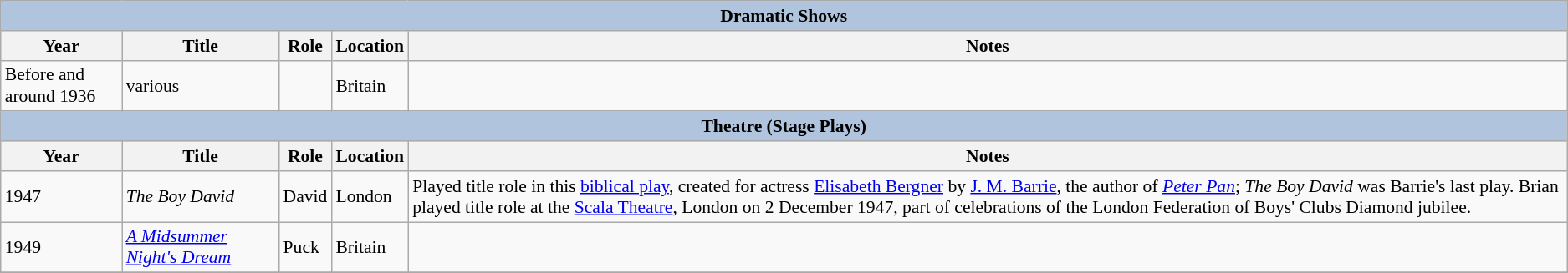<table class="wikitable" style="font-size: 90%;">
<tr>
<th colspan="5" style="background: LightSteelBlue;">Dramatic Shows</th>
</tr>
<tr>
<th>Year</th>
<th>Title</th>
<th>Role</th>
<th>Location</th>
<th>Notes</th>
</tr>
<tr>
<td>Before and around 1936</td>
<td>various</td>
<td></td>
<td>Britain</td>
<td></td>
</tr>
<tr>
<th colspan="5" style="background: LightSteelBlue;">Theatre (Stage Plays)</th>
</tr>
<tr>
<th>Year</th>
<th>Title</th>
<th>Role</th>
<th>Location</th>
<th>Notes</th>
</tr>
<tr>
<td>1947</td>
<td><em>The Boy David</em></td>
<td>David</td>
<td>London</td>
<td>Played title role in this <a href='#'>biblical play</a>, created for actress <a href='#'>Elisabeth Bergner</a> by <a href='#'>J. M. Barrie</a>, the author of <em><a href='#'>Peter Pan</a></em>; <em>The Boy David</em> was Barrie's last play. Brian played title role at the <a href='#'>Scala Theatre</a>, London on 2 December 1947, part of celebrations of the London Federation of Boys' Clubs Diamond jubilee.</td>
</tr>
<tr>
<td>1949</td>
<td><em><a href='#'>A Midsummer Night's Dream</a></em></td>
<td>Puck</td>
<td>Britain</td>
<td></td>
</tr>
<tr>
</tr>
</table>
